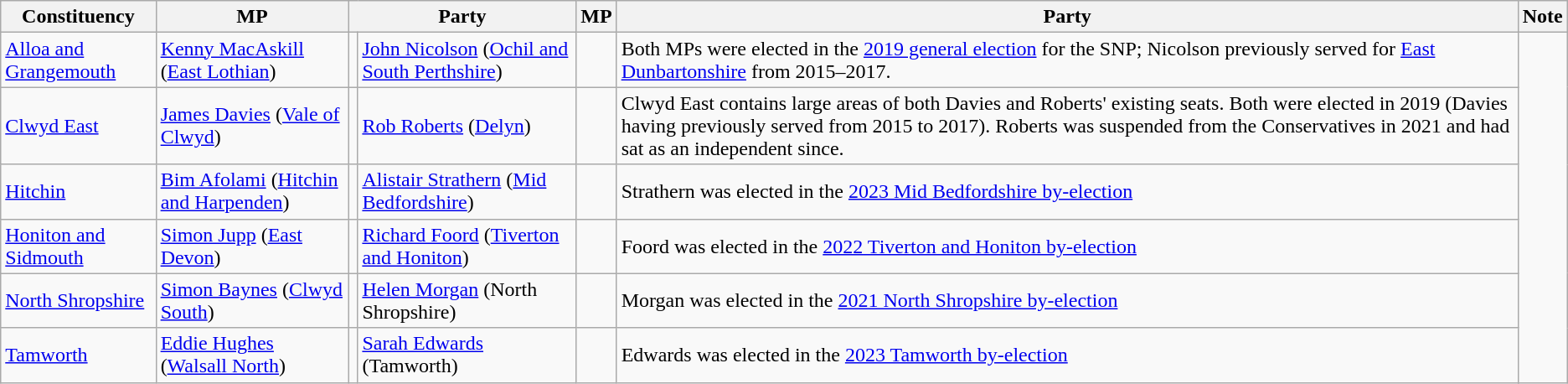<table class="wikitable sortable">
<tr>
<th scope="col">Constituency</th>
<th>MP</th>
<th colspan="2">Party</th>
<th>MP</th>
<th colspan="2">Party</th>
<th scope="col" class="unsortable">Note</th>
</tr>
<tr>
<td><a href='#'>Alloa and Grangemouth</a></td>
<td><a href='#'>Kenny MacAskill</a> (<a href='#'>East Lothian</a>)</td>
<td></td>
<td><a href='#'>John Nicolson</a> (<a href='#'>Ochil and South Perthshire</a>)</td>
<td></td>
<td>Both MPs were elected in the <a href='#'>2019 general election</a> for the SNP; Nicolson previously served for <a href='#'>East Dunbartonshire</a> from 2015–2017.</td>
</tr>
<tr>
<td><a href='#'>Clwyd East</a></td>
<td><a href='#'>James Davies</a> (<a href='#'>Vale of Clwyd</a>)</td>
<td></td>
<td><a href='#'>Rob Roberts</a> (<a href='#'>Delyn</a>)</td>
<td></td>
<td>Clwyd East contains large areas of both Davies and Roberts' existing seats. Both were elected in 2019 (Davies having previously served from 2015 to 2017). Roberts was suspended from the Conservatives in 2021 and had sat as an independent since.</td>
</tr>
<tr>
<td><a href='#'>Hitchin</a></td>
<td><a href='#'>Bim Afolami</a> (<a href='#'>Hitchin and Harpenden</a>)</td>
<td></td>
<td><a href='#'>Alistair Strathern</a> (<a href='#'>Mid Bedfordshire</a>)</td>
<td></td>
<td>Strathern was elected in the <a href='#'>2023 Mid Bedfordshire by-election</a></td>
</tr>
<tr>
<td><a href='#'>Honiton and Sidmouth</a></td>
<td><a href='#'>Simon Jupp</a> (<a href='#'>East Devon</a>)</td>
<td></td>
<td><a href='#'>Richard Foord</a> (<a href='#'>Tiverton and Honiton</a>)</td>
<td></td>
<td>Foord was elected in the <a href='#'>2022 Tiverton and Honiton by-election</a></td>
</tr>
<tr>
<td><a href='#'>North Shropshire</a></td>
<td><a href='#'>Simon Baynes</a> (<a href='#'>Clwyd South</a>)</td>
<td></td>
<td><a href='#'>Helen Morgan</a> (North Shropshire)</td>
<td></td>
<td>Morgan was elected in the <a href='#'>2021 North Shropshire by-election</a></td>
</tr>
<tr>
<td><a href='#'>Tamworth</a></td>
<td><a href='#'>Eddie Hughes</a> (<a href='#'>Walsall North</a>)</td>
<td></td>
<td><a href='#'>Sarah Edwards</a> (Tamworth)</td>
<td></td>
<td>Edwards was elected in the <a href='#'>2023 Tamworth by-election</a></td>
</tr>
</table>
